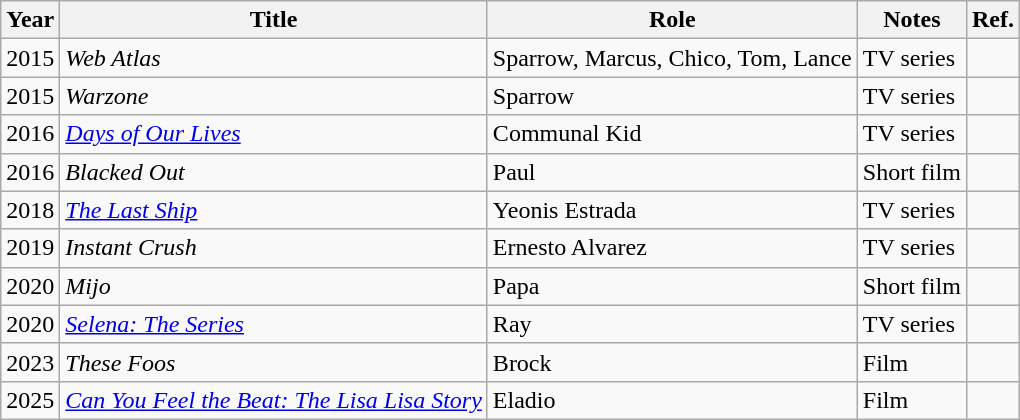<table class="wikitable">
<tr>
<th>Year</th>
<th>Title</th>
<th>Role</th>
<th>Notes</th>
<th>Ref.</th>
</tr>
<tr>
<td>2015</td>
<td><em>Web Atlas</em></td>
<td>Sparrow, Marcus, Chico, Tom, Lance</td>
<td>TV series</td>
<td></td>
</tr>
<tr>
<td>2015</td>
<td><em>Warzone</em></td>
<td>Sparrow</td>
<td>TV series</td>
<td></td>
</tr>
<tr>
<td>2016</td>
<td><em><a href='#'>Days of Our Lives</a></em></td>
<td>Communal Kid</td>
<td>TV series</td>
<td></td>
</tr>
<tr>
<td>2016</td>
<td><em>Blacked Out</em></td>
<td>Paul</td>
<td>Short film</td>
<td></td>
</tr>
<tr>
<td>2018</td>
<td><em><a href='#'>The Last Ship</a></em></td>
<td>Yeonis Estrada</td>
<td>TV series</td>
<td></td>
</tr>
<tr>
<td>2019</td>
<td><em>Instant Crush</em></td>
<td>Ernesto Alvarez</td>
<td>TV series</td>
<td></td>
</tr>
<tr>
<td>2020</td>
<td><em>Mijo</em></td>
<td>Papa</td>
<td>Short film</td>
<td></td>
</tr>
<tr>
<td>2020</td>
<td><em><a href='#'>Selena: The Series</a></em></td>
<td>Ray</td>
<td>TV series</td>
<td></td>
</tr>
<tr>
<td>2023</td>
<td><em>These Foos</em></td>
<td>Brock</td>
<td>Film</td>
<td></td>
</tr>
<tr>
<td>2025</td>
<td><a href='#'><em>Can You Feel the Beat: The Lisa Lisa Story</em></a></td>
<td>Eladio</td>
<td>Film</td>
<td></td>
</tr>
</table>
